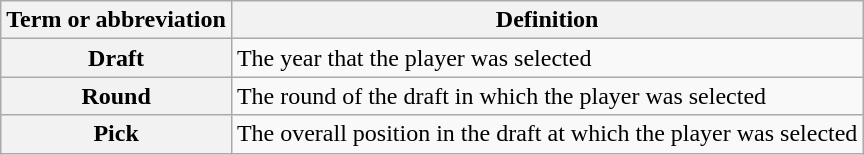<table class="wikitable">
<tr>
<th scope="col">Term or abbreviation</th>
<th scope="col">Definition</th>
</tr>
<tr>
<th scope="row">Draft</th>
<td>The year that the player was selected</td>
</tr>
<tr>
<th scope="row">Round</th>
<td>The round of the draft in which the player was selected</td>
</tr>
<tr>
<th scope="row">Pick</th>
<td>The overall position in the draft at which the player was selected<br></td>
</tr>
</table>
